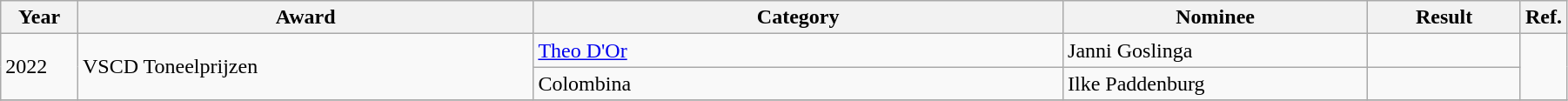<table class="wikitable" width="95%">
<tr>
<th width="5%">Year</th>
<th width="30%">Award</th>
<th width="35%">Category</th>
<th width="20%">Nominee</th>
<th width="10%">Result</th>
<th class=unsortable>Ref.</th>
</tr>
<tr>
<td rowspan="2">2022</td>
<td rowspan="2">VSCD Toneelprijzen</td>
<td><a href='#'>Theo D'Or</a></td>
<td>Janni Goslinga</td>
<td></td>
<td rowspan=2></td>
</tr>
<tr>
<td>Colombina</td>
<td>Ilke Paddenburg</td>
<td></td>
</tr>
<tr>
</tr>
</table>
